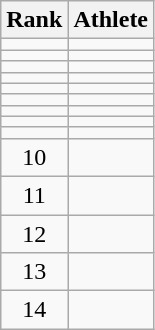<table class="wikitable sortable" style="text-align:center">
<tr>
<th>Rank</th>
<th>Athlete</th>
</tr>
<tr>
<td></td>
<td align=left></td>
</tr>
<tr>
<td></td>
<td align=left></td>
</tr>
<tr>
<td></td>
<td align=left></td>
</tr>
<tr>
<td></td>
<td align=left></td>
</tr>
<tr>
<td></td>
<td align=left></td>
</tr>
<tr>
<td></td>
<td align=left></td>
</tr>
<tr>
<td></td>
<td align=left></td>
</tr>
<tr>
<td></td>
<td align=left></td>
</tr>
<tr>
<td></td>
<td align=left></td>
</tr>
<tr>
<td>10</td>
<td align=left></td>
</tr>
<tr>
<td>11</td>
<td align=left></td>
</tr>
<tr>
<td>12</td>
<td align=left></td>
</tr>
<tr>
<td>13</td>
<td align=left></td>
</tr>
<tr>
<td>14</td>
<td align=left></td>
</tr>
</table>
